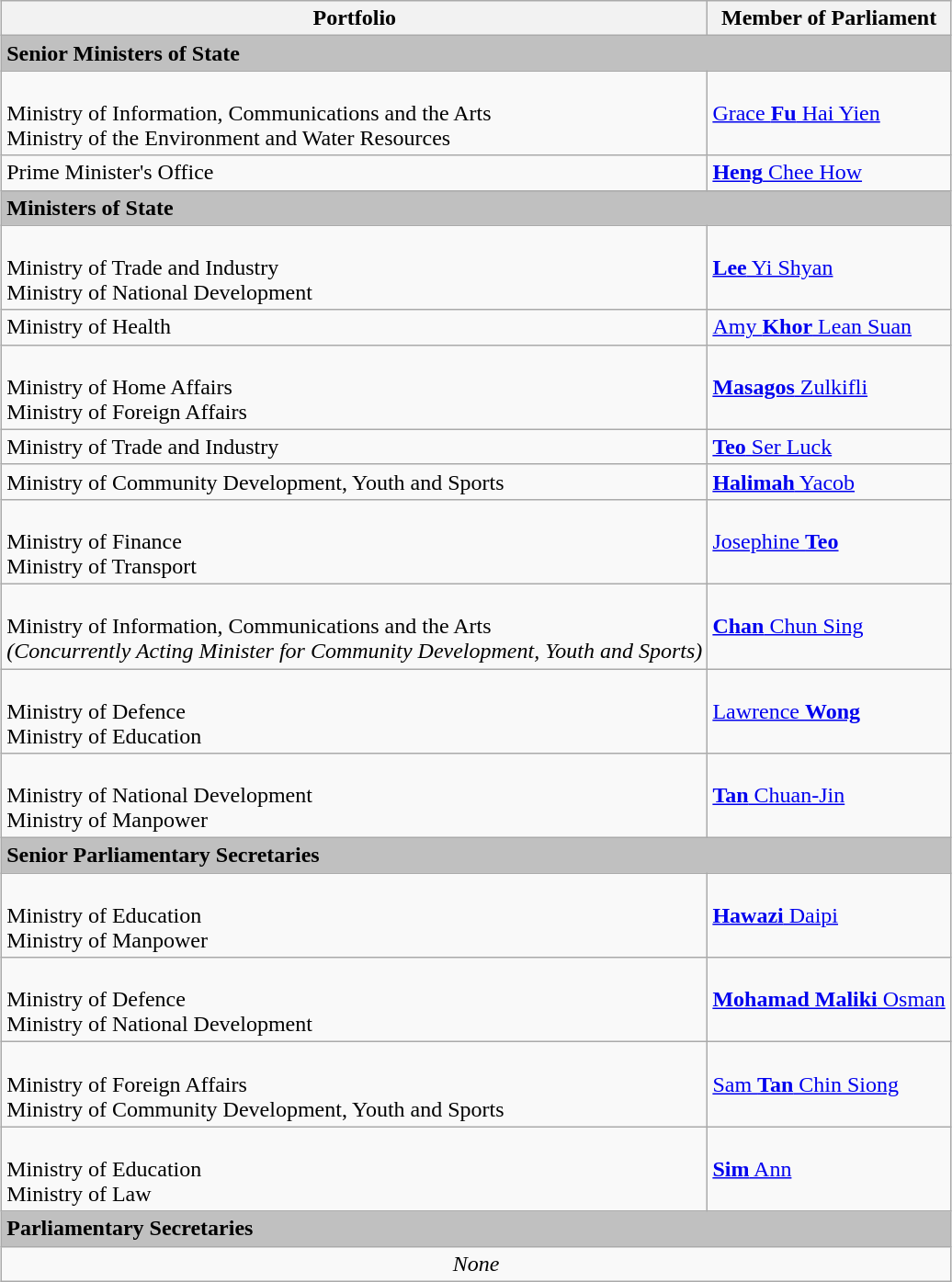<table class="wikitable" style="margin: 1em auto 1em auto">
<tr>
<th>Portfolio</th>
<th>Member of Parliament</th>
</tr>
<tr>
<td colspan="2" style="background:silver;"><strong>Senior Ministers of State</strong></td>
</tr>
<tr>
<td><br>Ministry of Information, Communications and the Arts<br>
Ministry of the Environment and Water Resources</td>
<td><a href='#'>Grace <strong>Fu</strong> Hai Yien</a></td>
</tr>
<tr>
<td>Prime Minister's Office</td>
<td><a href='#'><strong>Heng</strong> Chee How</a></td>
</tr>
<tr>
<td colspan="2" style="background:silver;"><strong>Ministers of State</strong></td>
</tr>
<tr>
<td><br>Ministry of Trade and Industry<br>
Ministry of National Development</td>
<td><a href='#'><strong>Lee</strong> Yi Shyan</a></td>
</tr>
<tr>
<td>Ministry of Health</td>
<td><a href='#'>Amy <strong>Khor</strong> Lean Suan</a></td>
</tr>
<tr>
<td><br>Ministry of Home Affairs<br>
Ministry of Foreign Affairs</td>
<td><a href='#'><strong>Masagos</strong> Zulkifli</a></td>
</tr>
<tr>
<td>Ministry of Trade and Industry</td>
<td><a href='#'><strong>Teo</strong> Ser Luck</a></td>
</tr>
<tr>
<td>Ministry of Community Development, Youth and Sports</td>
<td><a href='#'><strong>Halimah</strong> Yacob</a></td>
</tr>
<tr>
<td><br>Ministry of Finance<br>
Ministry of Transport</td>
<td><a href='#'>Josephine <strong>Teo</strong></a></td>
</tr>
<tr>
<td><br>Ministry of Information, Communications and the Arts<br>
<em>(Concurrently Acting Minister for Community Development, Youth and Sports)</em></td>
<td><a href='#'><strong>Chan</strong> Chun Sing</a></td>
</tr>
<tr>
<td><br>Ministry of Defence<br>
Ministry of Education</td>
<td><a href='#'>Lawrence <strong>Wong</strong></a></td>
</tr>
<tr>
<td><br>Ministry of National Development<br>
Ministry of Manpower</td>
<td><a href='#'><strong>Tan</strong> Chuan-Jin</a></td>
</tr>
<tr>
<td colspan="2" style="background:silver;"><strong>Senior Parliamentary Secretaries</strong></td>
</tr>
<tr>
<td><br>Ministry of Education<br>
Ministry of Manpower</td>
<td><a href='#'><strong>Hawazi</strong> Daipi</a></td>
</tr>
<tr>
<td><br>Ministry of Defence<br>
Ministry of National Development</td>
<td><a href='#'><strong>Mohamad Maliki</strong> Osman</a></td>
</tr>
<tr>
<td><br>Ministry of Foreign Affairs<br>
Ministry of Community Development, Youth and Sports</td>
<td><a href='#'>Sam <strong>Tan</strong> Chin Siong</a></td>
</tr>
<tr>
<td><br>Ministry of Education<br>
Ministry of Law</td>
<td><a href='#'><strong>Sim</strong> Ann</a></td>
</tr>
<tr>
<td colspan="2" style="background:silver;"><strong>Parliamentary Secretaries</strong></td>
</tr>
<tr>
<td colspan="2" align=center><em>None</em></td>
</tr>
</table>
